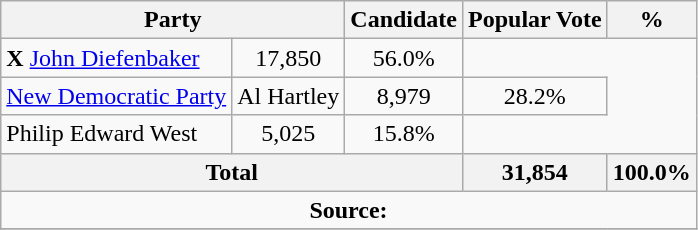<table class="wikitable">
<tr>
<th colspan="2">Party</th>
<th>Candidate</th>
<th>Popular Vote</th>
<th>%</th>
</tr>
<tr>
<td> <strong>X</strong> <a href='#'>John Diefenbaker</a></td>
<td align=center>17,850</td>
<td align=center>56.0%</td>
</tr>
<tr>
<td><a href='#'>New Democratic Party</a></td>
<td>Al Hartley</td>
<td align=center>8,979</td>
<td align=center>28.2%</td>
</tr>
<tr>
<td>Philip Edward West</td>
<td align=center>5,025</td>
<td align=center>15.8%</td>
</tr>
<tr>
<th colspan=3 align=center>Total</th>
<th align=center>31,854</th>
<th align=center>100.0%</th>
</tr>
<tr>
<td align="center" colspan=5><strong>Source:</strong> </td>
</tr>
<tr>
</tr>
</table>
